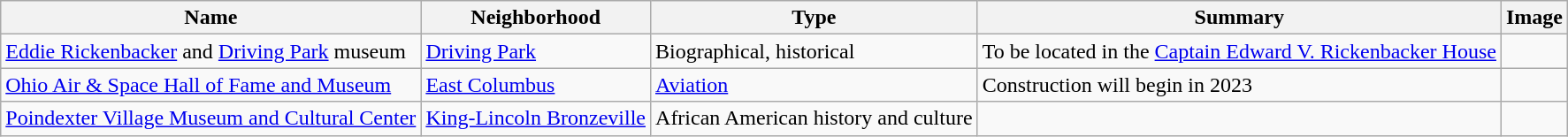<table class="wikitable sortable">
<tr>
<th>Name</th>
<th>Neighborhood</th>
<th>Type</th>
<th>Summary</th>
<th>Image</th>
</tr>
<tr>
<td><a href='#'>Eddie Rickenbacker</a> and <a href='#'>Driving Park</a> museum</td>
<td><a href='#'>Driving Park</a></td>
<td>Biographical, historical</td>
<td>To be located in the <a href='#'>Captain Edward V. Rickenbacker House</a></td>
<td></td>
</tr>
<tr>
<td><a href='#'>Ohio Air & Space Hall of Fame and Museum</a></td>
<td><a href='#'>East Columbus</a></td>
<td><a href='#'>Aviation</a></td>
<td>Construction will begin in 2023</td>
<td></td>
</tr>
<tr>
<td><a href='#'>Poindexter Village Museum and Cultural Center</a></td>
<td><a href='#'>King-Lincoln Bronzeville</a></td>
<td>African American history and culture</td>
<td></td>
<td></td>
</tr>
</table>
